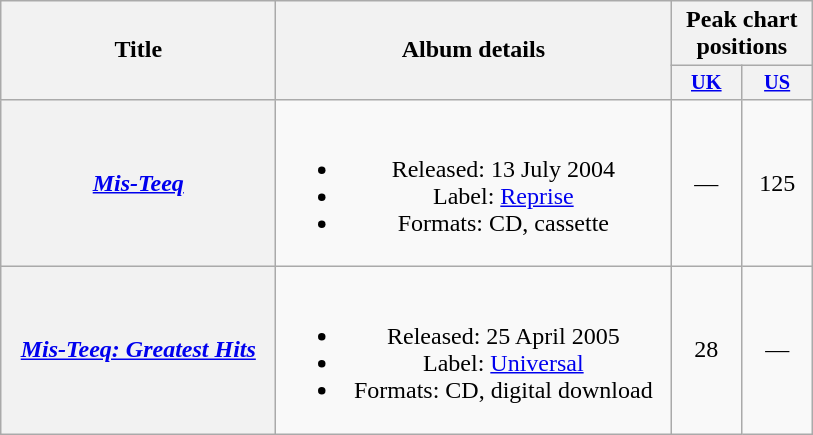<table class="wikitable plainrowheaders" style="text-align:center;">
<tr>
<th scope="col" rowspan="2" style="width:11em;">Title</th>
<th scope="col" rowspan="2" style="width:16em;">Album details</th>
<th scope="col" colspan="2">Peak chart positions</th>
</tr>
<tr>
<th scope="col" style="width:3em;font-size:85%;"><a href='#'>UK</a><br></th>
<th scope="col" style="width:3em;font-size:85%;"><a href='#'>US</a><br></th>
</tr>
<tr>
<th scope="row"><em><a href='#'>Mis-Teeq</a></em></th>
<td><br><ul><li>Released: 13 July 2004</li><li>Label: <a href='#'>Reprise</a></li><li>Formats: CD, cassette</li></ul></td>
<td>—</td>
<td>125</td>
</tr>
<tr>
<th scope="row"><em><a href='#'>Mis-Teeq: Greatest Hits</a></em></th>
<td><br><ul><li>Released: 25 April 2005</li><li>Label: <a href='#'>Universal</a></li><li>Formats: CD, digital download</li></ul></td>
<td>28</td>
<td>—</td>
</tr>
</table>
